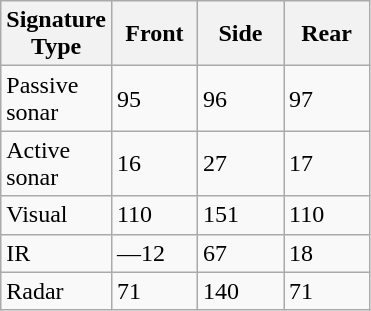<table class="wikitable">
<tr>
<th width="50">Signature Type</th>
<th width="50">Front</th>
<th width="50">Side</th>
<th width="50">Rear</th>
</tr>
<tr>
<td>Passive sonar</td>
<td>95</td>
<td>96</td>
<td>97</td>
</tr>
<tr>
<td>Active sonar</td>
<td>16</td>
<td>27</td>
<td>17</td>
</tr>
<tr>
<td>Visual</td>
<td>110</td>
<td>151</td>
<td>110</td>
</tr>
<tr>
<td>IR</td>
<td>—12</td>
<td>67</td>
<td>18</td>
</tr>
<tr>
<td>Radar</td>
<td>71</td>
<td>140</td>
<td>71</td>
</tr>
</table>
